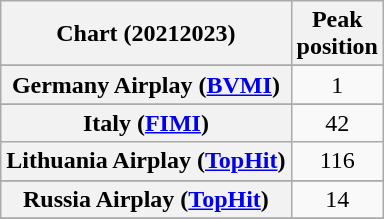<table class="wikitable sortable plainrowheaders" style="text-align:center">
<tr>
<th scope="col">Chart (20212023)</th>
<th scope="col">Peak<br>position</th>
</tr>
<tr>
</tr>
<tr>
</tr>
<tr>
</tr>
<tr>
</tr>
<tr>
</tr>
<tr>
<th scope="row">Germany Airplay (<a href='#'>BVMI</a>)</th>
<td>1</td>
</tr>
<tr>
</tr>
<tr>
</tr>
<tr>
</tr>
<tr>
<th scope="row">Italy (<a href='#'>FIMI</a>)</th>
<td>42</td>
</tr>
<tr>
<th scope="row">Lithuania Airplay (<a href='#'>TopHit</a>)</th>
<td>116</td>
</tr>
<tr>
</tr>
<tr>
<th scope="row">Russia Airplay (<a href='#'>TopHit</a>)</th>
<td>14</td>
</tr>
<tr>
</tr>
<tr>
</tr>
</table>
